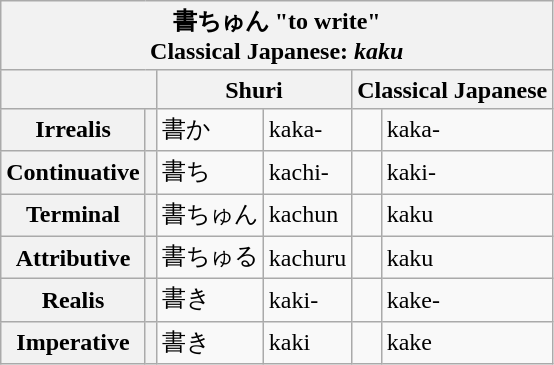<table class="wikitable">
<tr>
<th colspan="6">書ちゅん "to write"<br>Classical Japanese:  <em>kaku</em></th>
</tr>
<tr>
<th colspan="2"></th>
<th colspan="2">Shuri</th>
<th colspan="2">Classical Japanese</th>
</tr>
<tr>
<th>Irrealis</th>
<th></th>
<td>書か</td>
<td>kaka-</td>
<td></td>
<td>kaka-</td>
</tr>
<tr>
<th>Continuative</th>
<th></th>
<td>書ち</td>
<td>kachi-</td>
<td></td>
<td>kaki-</td>
</tr>
<tr>
<th>Terminal</th>
<th></th>
<td>書ちゅん</td>
<td>kachun</td>
<td></td>
<td>kaku</td>
</tr>
<tr>
<th>Attributive</th>
<th></th>
<td>書ちゅる</td>
<td>kachuru</td>
<td></td>
<td>kaku</td>
</tr>
<tr>
<th>Realis</th>
<th></th>
<td>書き</td>
<td>kaki-</td>
<td></td>
<td>kake-</td>
</tr>
<tr>
<th>Imperative</th>
<th></th>
<td>書き</td>
<td>kaki</td>
<td></td>
<td>kake</td>
</tr>
</table>
